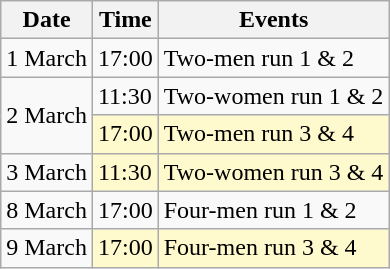<table class="wikitable">
<tr>
<th>Date</th>
<th>Time</th>
<th>Events</th>
</tr>
<tr>
<td>1 March</td>
<td>17:00</td>
<td>Two-men run 1 & 2</td>
</tr>
<tr>
<td rowspan="2">2 March</td>
<td>11:30</td>
<td>Two-women run 1 & 2</td>
</tr>
<tr bgcolor="lemonchiffon">
<td>17:00</td>
<td>Two-men run 3 & 4</td>
</tr>
<tr>
<td>3 March</td>
<td bgcolor="lemonchiffon">11:30</td>
<td bgcolor="lemonchiffon">Two-women run 3 & 4</td>
</tr>
<tr>
<td>8 March</td>
<td>17:00</td>
<td>Four-men run 1 & 2</td>
</tr>
<tr>
<td>9 March</td>
<td bgcolor="lemonchiffon">17:00</td>
<td bgcolor="lemonchiffon">Four-men run 3 & 4</td>
</tr>
</table>
